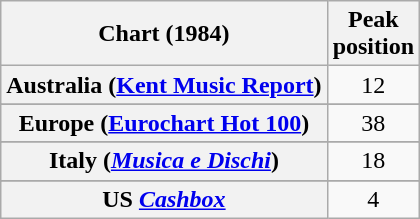<table class="wikitable plainrowheaders sortable">
<tr>
<th>Chart (1984)</th>
<th>Peak<br>position</th>
</tr>
<tr>
<th scope="row">Australia (<a href='#'>Kent Music Report</a>)</th>
<td align="center">12</td>
</tr>
<tr>
</tr>
<tr>
</tr>
<tr>
<th scope="row">Europe (<a href='#'>Eurochart Hot 100</a>)</th>
<td align="center">38</td>
</tr>
<tr>
</tr>
<tr>
</tr>
<tr>
</tr>
<tr>
<th scope="row">Italy (<em><a href='#'>Musica e Dischi</a></em>)</th>
<td style="text-align:center;">18</td>
</tr>
<tr>
</tr>
<tr>
</tr>
<tr>
</tr>
<tr>
</tr>
<tr>
</tr>
<tr>
</tr>
<tr>
<th scope="row">US <em><a href='#'>Cashbox</a></em></th>
<td align="center">4</td>
</tr>
</table>
